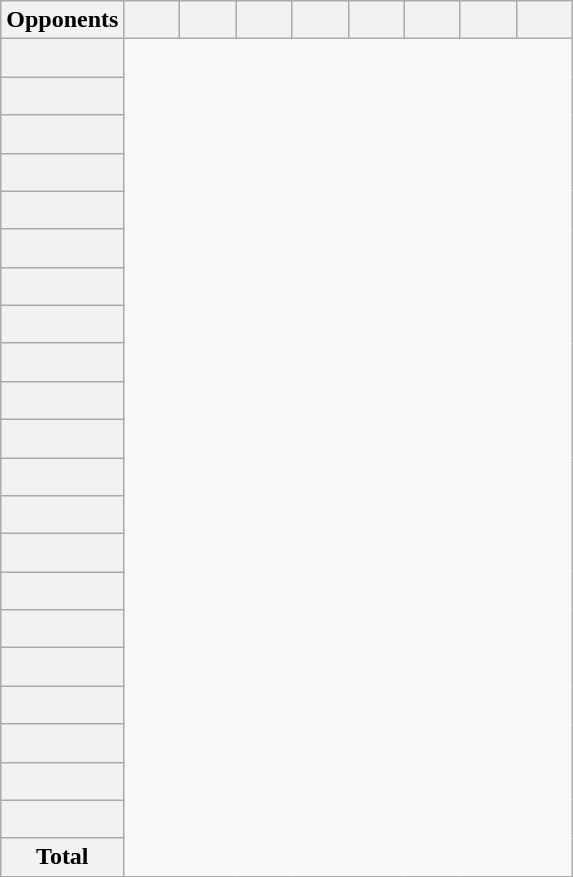<table class="wikitable sortable plainrowheaders" style="text-align:center">
<tr>
<th scope=col>Opponents</th>
<th scope=col width=30></th>
<th scope=col width=30></th>
<th scope=col width=30></th>
<th scope=col width=30></th>
<th scope=col width=30></th>
<th scope=col width=30></th>
<th scope=col width=30></th>
<th scope=col width=30></th>
</tr>
<tr>
<th scope=row><br></th>
</tr>
<tr>
<th scope=row><br></th>
</tr>
<tr>
<th scope=row><br></th>
</tr>
<tr>
<th scope=row><br></th>
</tr>
<tr>
<th scope=row><br></th>
</tr>
<tr>
<th scope=row><br></th>
</tr>
<tr>
<th scope=row><br></th>
</tr>
<tr>
<th scope=row><br></th>
</tr>
<tr>
<th scope=row><br></th>
</tr>
<tr>
<th scope=row><br></th>
</tr>
<tr>
<th scope=row><br></th>
</tr>
<tr>
<th scope=row><br></th>
</tr>
<tr>
<th scope=row><br></th>
</tr>
<tr>
<th scope=row><br></th>
</tr>
<tr>
<th scope=row><br></th>
</tr>
<tr>
<th scope=row><br></th>
</tr>
<tr>
<th scope=row><br></th>
</tr>
<tr>
<th scope=row><br></th>
</tr>
<tr>
<th scope=row><br></th>
</tr>
<tr>
<th scope=row><br></th>
</tr>
<tr>
<th scope=row><br></th>
</tr>
<tr class=sortbottom>
<th scope=row><strong>Total</strong><br></th>
</tr>
</table>
